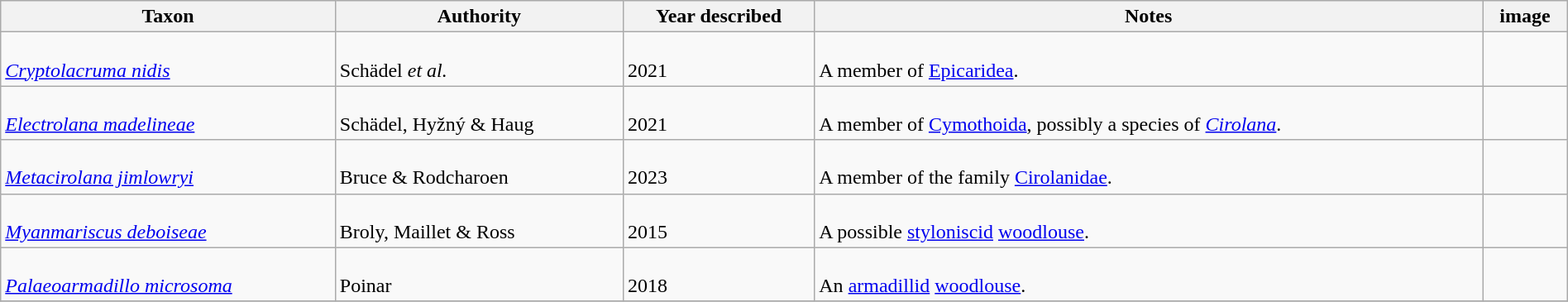<table class="wikitable sortable" align="center" width="100%">
<tr>
<th>Taxon</th>
<th>Authority</th>
<th>Year described</th>
<th>Notes</th>
<th>image</th>
</tr>
<tr>
<td><br><em><a href='#'>Cryptolacruma nidis</a></em></td>
<td><br>Schädel <em>et al.</em></td>
<td><br>2021</td>
<td><br>A member of <a href='#'>Epicaridea</a>.</td>
<td></td>
</tr>
<tr>
<td><br><em><a href='#'>Electrolana madelineae</a></em></td>
<td><br>Schädel, Hyžný & Haug</td>
<td><br>2021</td>
<td><br>A member of <a href='#'>Cymothoida</a>, possibly a species of <em><a href='#'>Cirolana</a></em>.</td>
<td></td>
</tr>
<tr>
<td><br><em><a href='#'>Metacirolana jimlowryi</a></em></td>
<td><br>Bruce & Rodcharoen</td>
<td><br>2023</td>
<td><br>A member of the family <a href='#'>Cirolanidae</a>.</td>
<td></td>
</tr>
<tr>
<td><br><em><a href='#'>Myanmariscus deboiseae</a></em></td>
<td><br>Broly, Maillet & Ross</td>
<td><br>2015</td>
<td><br>A possible <a href='#'>styloniscid</a> <a href='#'>woodlouse</a>.</td>
<td></td>
</tr>
<tr>
<td><br><em><a href='#'>Palaeoarmadillo microsoma</a></em></td>
<td><br>Poinar</td>
<td><br>2018</td>
<td><br>An <a href='#'>armadillid</a> <a href='#'>woodlouse</a>.</td>
<td></td>
</tr>
<tr>
</tr>
</table>
